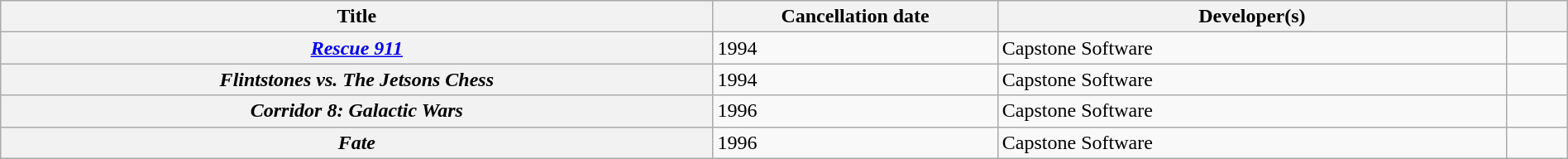<table class="wikitable sortable plainrowheaders" style="width: 100%">
<tr>
<th style="width:35%" scope="col">Title</th>
<th style="width:14%" scope="col">Cancellation date</th>
<th style="width:25%" scope="col">Developer(s)</th>
<th style="width:3%" scope="col" class="unsortable"></th>
</tr>
<tr>
<th scope="row" style="text-align:center;"><em><a href='#'>Rescue 911</a></em></th>
<td>1994</td>
<td>Capstone Software</td>
<td></td>
</tr>
<tr>
<th scope="row" style="text-align:center;"><em>Flintstones vs. The Jetsons Chess</em></th>
<td>1994</td>
<td>Capstone Software</td>
<td></td>
</tr>
<tr>
<th scope="row" style="text-align:center;"><em>Corridor 8: Galactic Wars</em></th>
<td>1996</td>
<td>Capstone Software</td>
<td></td>
</tr>
<tr>
<th scope="row" style="text-align:center;"><em>Fate</em></th>
<td>1996</td>
<td>Capstone Software</td>
<td></td>
</tr>
</table>
